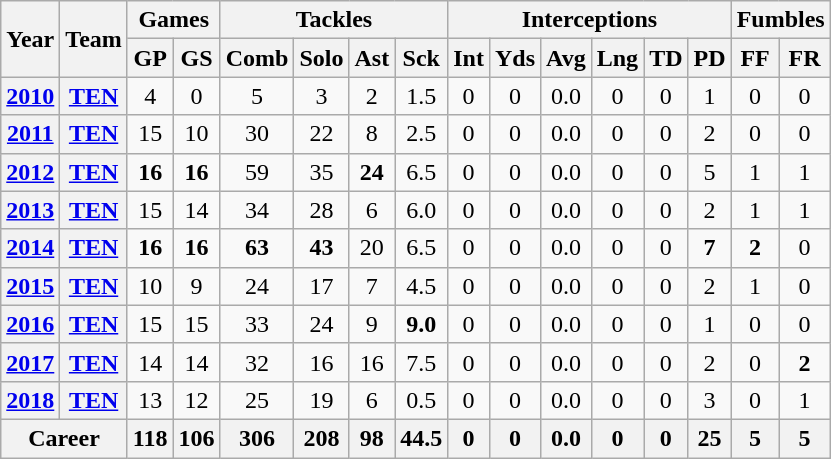<table class="wikitable" style="text-align:center">
<tr>
<th rowspan="2">Year</th>
<th rowspan="2">Team</th>
<th colspan="2">Games</th>
<th colspan="4">Tackles</th>
<th colspan="6">Interceptions</th>
<th colspan="2">Fumbles</th>
</tr>
<tr>
<th>GP</th>
<th>GS</th>
<th>Comb</th>
<th>Solo</th>
<th>Ast</th>
<th>Sck</th>
<th>Int</th>
<th>Yds</th>
<th>Avg</th>
<th>Lng</th>
<th>TD</th>
<th>PD</th>
<th>FF</th>
<th>FR</th>
</tr>
<tr>
<th><a href='#'>2010</a></th>
<th><a href='#'>TEN</a></th>
<td>4</td>
<td>0</td>
<td>5</td>
<td>3</td>
<td>2</td>
<td>1.5</td>
<td>0</td>
<td>0</td>
<td>0.0</td>
<td>0</td>
<td>0</td>
<td>1</td>
<td>0</td>
<td>0</td>
</tr>
<tr>
<th><a href='#'>2011</a></th>
<th><a href='#'>TEN</a></th>
<td>15</td>
<td>10</td>
<td>30</td>
<td>22</td>
<td>8</td>
<td>2.5</td>
<td>0</td>
<td>0</td>
<td>0.0</td>
<td>0</td>
<td>0</td>
<td>2</td>
<td>0</td>
<td>0</td>
</tr>
<tr>
<th><a href='#'>2012</a></th>
<th><a href='#'>TEN</a></th>
<td><strong>16</strong></td>
<td><strong>16</strong></td>
<td>59</td>
<td>35</td>
<td><strong>24</strong></td>
<td>6.5</td>
<td>0</td>
<td>0</td>
<td>0.0</td>
<td>0</td>
<td>0</td>
<td>5</td>
<td>1</td>
<td>1</td>
</tr>
<tr>
<th><a href='#'>2013</a></th>
<th><a href='#'>TEN</a></th>
<td>15</td>
<td>14</td>
<td>34</td>
<td>28</td>
<td>6</td>
<td>6.0</td>
<td>0</td>
<td>0</td>
<td>0.0</td>
<td>0</td>
<td>0</td>
<td>2</td>
<td>1</td>
<td>1</td>
</tr>
<tr>
<th><a href='#'>2014</a></th>
<th><a href='#'>TEN</a></th>
<td><strong>16</strong></td>
<td><strong>16</strong></td>
<td><strong>63</strong></td>
<td><strong>43</strong></td>
<td>20</td>
<td>6.5</td>
<td>0</td>
<td>0</td>
<td>0.0</td>
<td>0</td>
<td>0</td>
<td><strong>7</strong></td>
<td><strong>2</strong></td>
<td>0</td>
</tr>
<tr>
<th><a href='#'>2015</a></th>
<th><a href='#'>TEN</a></th>
<td>10</td>
<td>9</td>
<td>24</td>
<td>17</td>
<td>7</td>
<td>4.5</td>
<td>0</td>
<td>0</td>
<td>0.0</td>
<td>0</td>
<td>0</td>
<td>2</td>
<td>1</td>
<td>0</td>
</tr>
<tr>
<th><a href='#'>2016</a></th>
<th><a href='#'>TEN</a></th>
<td>15</td>
<td>15</td>
<td>33</td>
<td>24</td>
<td>9</td>
<td><strong>9.0</strong></td>
<td>0</td>
<td>0</td>
<td>0.0</td>
<td>0</td>
<td>0</td>
<td>1</td>
<td>0</td>
<td>0</td>
</tr>
<tr>
<th><a href='#'>2017</a></th>
<th><a href='#'>TEN</a></th>
<td>14</td>
<td>14</td>
<td>32</td>
<td>16</td>
<td>16</td>
<td>7.5</td>
<td>0</td>
<td>0</td>
<td>0.0</td>
<td>0</td>
<td>0</td>
<td>2</td>
<td>0</td>
<td><strong>2</strong></td>
</tr>
<tr>
<th><a href='#'>2018</a></th>
<th><a href='#'>TEN</a></th>
<td>13</td>
<td>12</td>
<td>25</td>
<td>19</td>
<td>6</td>
<td>0.5</td>
<td>0</td>
<td>0</td>
<td>0.0</td>
<td>0</td>
<td>0</td>
<td>3</td>
<td>0</td>
<td>1</td>
</tr>
<tr>
<th colspan="2">Career</th>
<th>118</th>
<th>106</th>
<th>306</th>
<th>208</th>
<th>98</th>
<th>44.5</th>
<th>0</th>
<th>0</th>
<th>0.0</th>
<th>0</th>
<th>0</th>
<th>25</th>
<th>5</th>
<th>5</th>
</tr>
</table>
